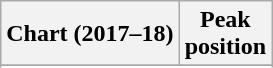<table class="wikitable sortable plainrowheaders" style="text-align:center">
<tr>
<th scope="col">Chart (2017–18)</th>
<th scope="col">Peak<br>position</th>
</tr>
<tr>
</tr>
<tr>
</tr>
<tr>
</tr>
<tr>
</tr>
<tr>
</tr>
<tr>
</tr>
</table>
